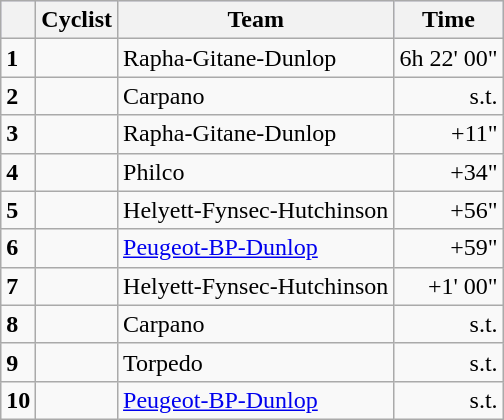<table class="wikitable">
<tr style="background:#ccccff;">
<th></th>
<th>Cyclist</th>
<th>Team</th>
<th>Time</th>
</tr>
<tr>
<td><strong>1</strong></td>
<td></td>
<td>Rapha-Gitane-Dunlop</td>
<td align=right>6h 22' 00"</td>
</tr>
<tr>
<td><strong>2</strong></td>
<td></td>
<td>Carpano</td>
<td align=right>s.t.</td>
</tr>
<tr>
<td><strong>3</strong></td>
<td></td>
<td>Rapha-Gitane-Dunlop</td>
<td align=right>+11"</td>
</tr>
<tr>
<td><strong>4</strong></td>
<td></td>
<td>Philco</td>
<td align=right>+34"</td>
</tr>
<tr>
<td><strong>5</strong></td>
<td></td>
<td>Helyett-Fynsec-Hutchinson</td>
<td align=right>+56"</td>
</tr>
<tr>
<td><strong>6</strong></td>
<td></td>
<td><a href='#'>Peugeot-BP-Dunlop</a></td>
<td align=right>+59"</td>
</tr>
<tr>
<td><strong>7</strong></td>
<td></td>
<td>Helyett-Fynsec-Hutchinson</td>
<td align=right>+1' 00"</td>
</tr>
<tr>
<td><strong>8</strong></td>
<td></td>
<td>Carpano</td>
<td align=right>s.t.</td>
</tr>
<tr>
<td><strong>9</strong></td>
<td></td>
<td>Torpedo</td>
<td align=right>s.t.</td>
</tr>
<tr>
<td><strong>10</strong></td>
<td></td>
<td><a href='#'>Peugeot-BP-Dunlop</a></td>
<td align=right>s.t.</td>
</tr>
</table>
